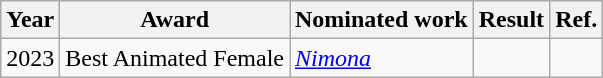<table class="wikitable">
<tr>
<th>Year</th>
<th>Award</th>
<th>Nominated work</th>
<th>Result</th>
<th>Ref.</th>
</tr>
<tr>
<td>2023</td>
<td>Best Animated Female</td>
<td><em><a href='#'>Nimona</a></em></td>
<td></td>
<td align="center"></td>
</tr>
</table>
